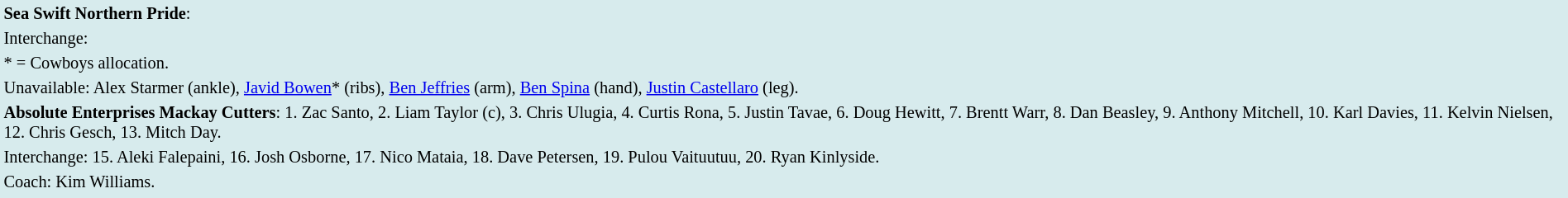<table style="background:#d7ebed; font-size:85%; width:100%;">
<tr>
<td><strong>Sea Swift Northern Pride</strong>:             </td>
</tr>
<tr>
<td>Interchange:    </td>
</tr>
<tr>
<td>* = Cowboys allocation.</td>
</tr>
<tr>
<td>Unavailable: Alex Starmer (ankle), <a href='#'>Javid Bowen</a>* (ribs), <a href='#'>Ben Jeffries</a> (arm), <a href='#'>Ben Spina</a> (hand), <a href='#'>Justin Castellaro</a> (leg).</td>
</tr>
<tr>
<td><strong>Absolute Enterprises Mackay Cutters</strong>: 1. Zac Santo, 2. Liam Taylor (c), 3. Chris Ulugia, 4. Curtis Rona, 5. Justin Tavae, 6. Doug Hewitt, 7. Brentt Warr, 8. Dan Beasley, 9. Anthony Mitchell, 10. Karl Davies, 11. Kelvin Nielsen, 12. Chris Gesch, 13. Mitch Day.</td>
</tr>
<tr>
<td>Interchange: 15. Aleki Falepaini, 16. Josh Osborne, 17. Nico Mataia, 18. Dave Petersen, 19. Pulou Vaituutuu, 20. Ryan Kinlyside.</td>
</tr>
<tr>
<td>Coach: Kim Williams.</td>
</tr>
<tr>
</tr>
</table>
